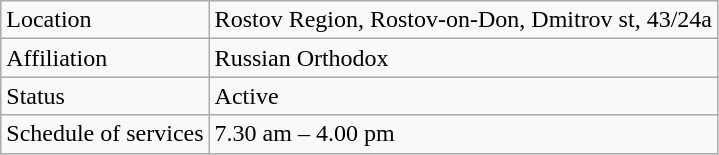<table class="wikitable">
<tr>
<td>Location</td>
<td>Rostov Region, Rostov-on-Don, Dmitrov st, 43/24а</td>
</tr>
<tr>
<td>Affiliation</td>
<td>Russian Orthodox</td>
</tr>
<tr>
<td>Status</td>
<td>Active</td>
</tr>
<tr>
<td>Schedule of services</td>
<td>7.30 am – 4.00 pm</td>
</tr>
</table>
